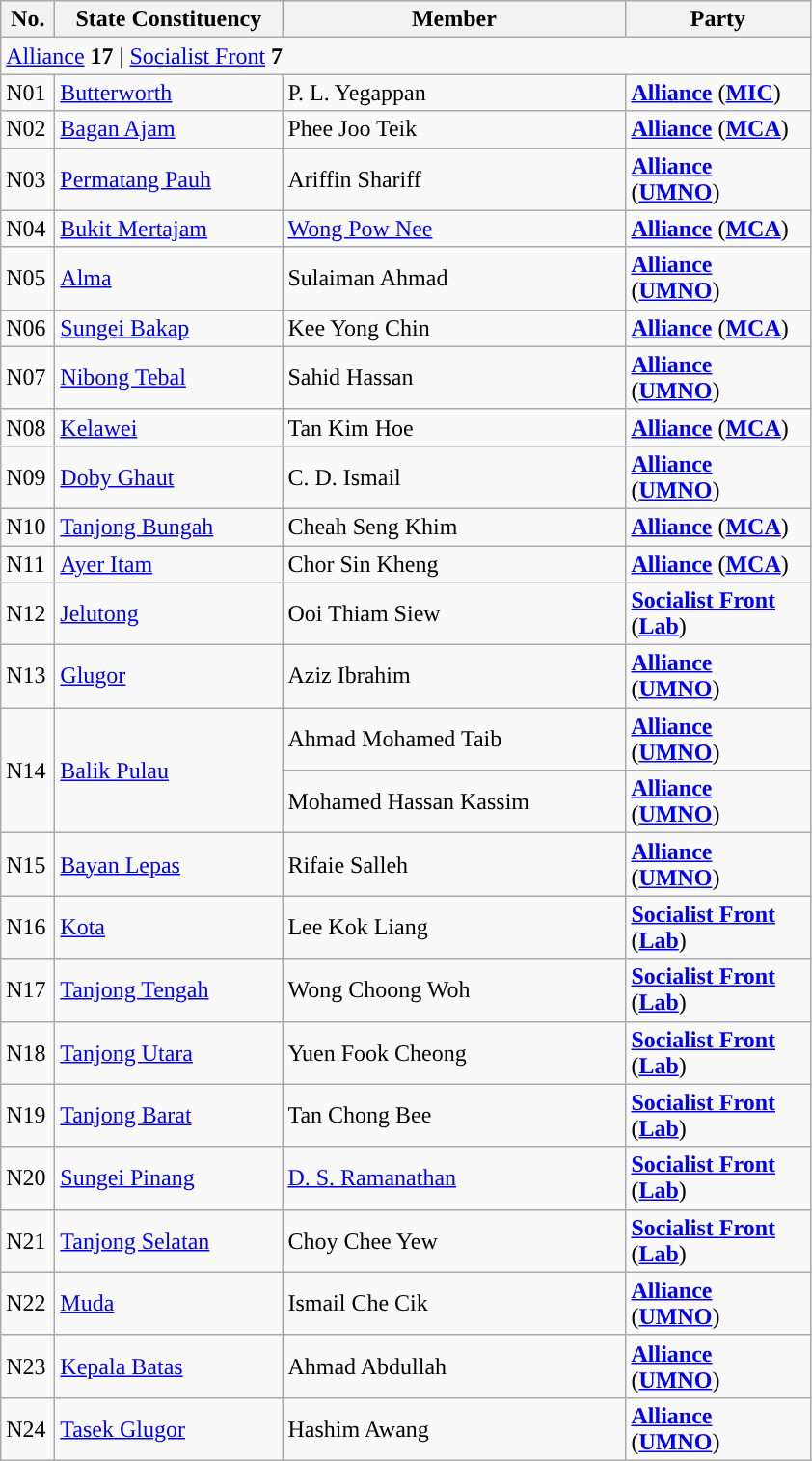<table class="wikitable sortable">
<tr>
<th style="width:30px;">No.</th>
<th style="width:150px;">State Constituency</th>
<th style="width:230px;">Member</th>
<th style="width:120px;">Party</th>
</tr>
<tr>
<td colspan="4"><a href='#'>Alliance</a> <strong>17</strong> | <a href='#'>Socialist Front</a> <strong>7</strong></td>
</tr>
<tr>
<td>N01</td>
<td><a href='#'>Butterworth</a></td>
<td>P. L. Yegappan</td>
<td><strong><a href='#'>Alliance</a></strong> (<strong><a href='#'>MIC</a></strong>)</td>
</tr>
<tr>
<td>N02</td>
<td><a href='#'>Bagan Ajam</a></td>
<td>Phee Joo Teik</td>
<td><strong><a href='#'>Alliance</a></strong> (<strong><a href='#'>MCA</a></strong>)</td>
</tr>
<tr>
<td>N03</td>
<td><a href='#'>Permatang Pauh</a></td>
<td>Ariffin Shariff</td>
<td><strong><a href='#'>Alliance</a></strong> (<strong><a href='#'>UMNO</a></strong>)</td>
</tr>
<tr>
<td>N04</td>
<td><a href='#'>Bukit Mertajam</a></td>
<td><a href='#'>Wong Pow Nee</a></td>
<td><strong><a href='#'>Alliance</a></strong> (<strong><a href='#'>MCA</a></strong>)</td>
</tr>
<tr>
<td>N05</td>
<td><a href='#'>Alma</a></td>
<td>Sulaiman Ahmad</td>
<td><strong><a href='#'>Alliance</a></strong> (<strong><a href='#'>UMNO</a></strong>)</td>
</tr>
<tr>
<td>N06</td>
<td><a href='#'>Sungei Bakap</a></td>
<td>Kee Yong Chin</td>
<td><strong><a href='#'>Alliance</a></strong> (<strong><a href='#'>MCA</a></strong>)</td>
</tr>
<tr>
<td>N07</td>
<td><a href='#'>Nibong Tebal</a></td>
<td>Sahid Hassan</td>
<td><strong><a href='#'>Alliance</a></strong> (<strong><a href='#'>UMNO</a></strong>)</td>
</tr>
<tr>
<td>N08</td>
<td><a href='#'>Kelawei</a></td>
<td>Tan Kim Hoe</td>
<td><strong><a href='#'>Alliance</a></strong> (<strong><a href='#'>MCA</a></strong>)</td>
</tr>
<tr>
<td>N09</td>
<td><a href='#'>Doby Ghaut</a></td>
<td>C. D. Ismail</td>
<td><strong><a href='#'>Alliance</a></strong> (<strong><a href='#'>UMNO</a></strong>)</td>
</tr>
<tr>
<td>N10</td>
<td><a href='#'>Tanjong Bungah</a></td>
<td>Cheah Seng Khim</td>
<td><strong><a href='#'>Alliance</a></strong> (<strong><a href='#'>MCA</a></strong>)</td>
</tr>
<tr>
<td>N11</td>
<td><a href='#'>Ayer Itam</a></td>
<td>Chor Sin Kheng</td>
<td><strong><a href='#'>Alliance</a></strong> (<strong><a href='#'>MCA</a></strong>)</td>
</tr>
<tr>
<td>N12</td>
<td><a href='#'>Jelutong</a></td>
<td>Ooi Thiam Siew</td>
<td><strong><a href='#'>Socialist Front</a></strong> (<strong><a href='#'>Lab</a></strong>)</td>
</tr>
<tr>
<td>N13</td>
<td><a href='#'>Glugor</a></td>
<td>Aziz Ibrahim</td>
<td><strong><a href='#'>Alliance</a></strong> (<strong><a href='#'>UMNO</a></strong>)</td>
</tr>
<tr>
<td rowspan=2>N14</td>
<td rowspan=2><a href='#'>Balik Pulau</a></td>
<td>Ahmad Mohamed Taib </td>
<td><strong><a href='#'>Alliance</a></strong> (<strong><a href='#'>UMNO</a></strong>)</td>
</tr>
<tr>
<td>Mohamed Hassan Kassim </td>
<td><strong><a href='#'>Alliance</a></strong> (<strong><a href='#'>UMNO</a></strong>)</td>
</tr>
<tr>
<td>N15</td>
<td><a href='#'>Bayan Lepas</a></td>
<td>Rifaie Salleh</td>
<td><strong><a href='#'>Alliance</a></strong> (<strong><a href='#'>UMNO</a></strong>)</td>
</tr>
<tr>
<td>N16</td>
<td><a href='#'>Kota</a></td>
<td>Lee Kok Liang</td>
<td><strong><a href='#'>Socialist Front</a></strong> (<strong><a href='#'>Lab</a></strong>)</td>
</tr>
<tr>
<td>N17</td>
<td><a href='#'>Tanjong Tengah</a></td>
<td>Wong Choong Woh</td>
<td><strong><a href='#'>Socialist Front</a></strong> (<strong><a href='#'>Lab</a></strong>)</td>
</tr>
<tr>
<td>N18</td>
<td><a href='#'>Tanjong Utara</a></td>
<td>Yuen Fook Cheong</td>
<td><strong><a href='#'>Socialist Front</a></strong> (<strong><a href='#'>Lab</a></strong>)</td>
</tr>
<tr>
<td>N19</td>
<td><a href='#'>Tanjong Barat</a></td>
<td>Tan Chong Bee</td>
<td><strong><a href='#'>Socialist Front</a></strong> (<strong><a href='#'>Lab</a></strong>)</td>
</tr>
<tr>
<td>N20</td>
<td><a href='#'>Sungei Pinang</a></td>
<td><a href='#'>D. S. Ramanathan</a></td>
<td><strong><a href='#'>Socialist Front</a></strong> (<strong><a href='#'>Lab</a></strong>)</td>
</tr>
<tr>
<td>N21</td>
<td><a href='#'>Tanjong Selatan</a></td>
<td>Choy Chee Yew</td>
<td><strong><a href='#'>Socialist Front</a></strong> (<strong><a href='#'>Lab</a></strong>)</td>
</tr>
<tr>
<td>N22</td>
<td><a href='#'>Muda</a></td>
<td>Ismail Che Cik</td>
<td><strong><a href='#'>Alliance</a></strong> (<strong><a href='#'>UMNO</a></strong>)</td>
</tr>
<tr>
<td>N23</td>
<td><a href='#'>Kepala Batas</a></td>
<td>Ahmad Abdullah</td>
<td><strong><a href='#'>Alliance</a></strong> (<strong><a href='#'>UMNO</a></strong>)</td>
</tr>
<tr>
<td>N24</td>
<td><a href='#'>Tasek Glugor</a></td>
<td>Hashim Awang</td>
<td><strong><a href='#'>Alliance</a></strong> (<strong><a href='#'>UMNO</a></strong>)</td>
</tr>
</table>
